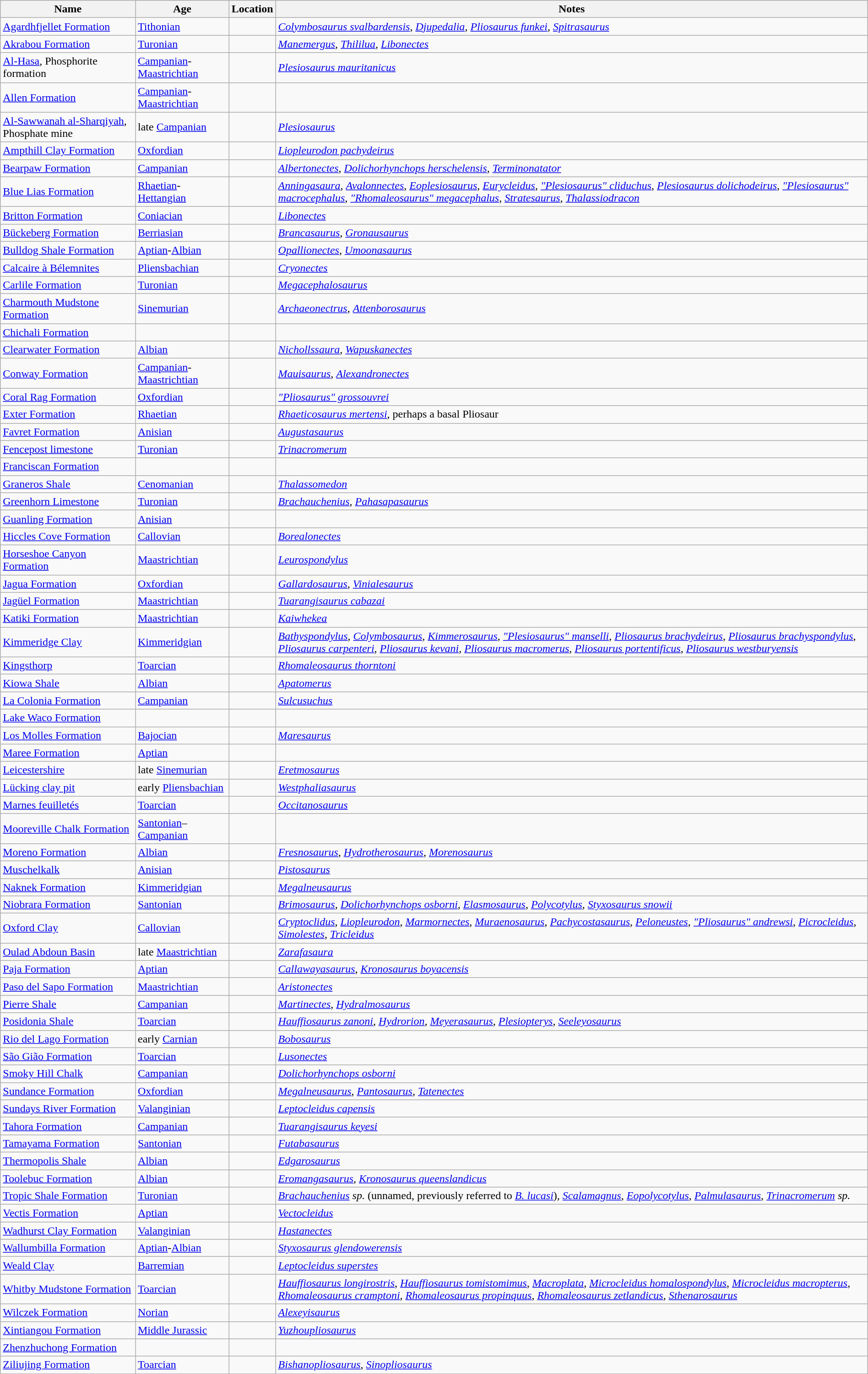<table class="wikitable sortable" align="center" width="100%">
<tr>
<th>Name</th>
<th>Age</th>
<th>Location</th>
<th>Notes</th>
</tr>
<tr>
<td><a href='#'>Agardhfjellet Formation</a></td>
<td><a href='#'>Tithonian</a></td>
<td></td>
<td><em><a href='#'>Colymbosaurus svalbardensis</a></em>, <em><a href='#'>Djupedalia</a></em>, <em><a href='#'>Pliosaurus funkei</a></em>, <em><a href='#'>Spitrasaurus</a></em></td>
</tr>
<tr>
<td><a href='#'>Akrabou Formation</a></td>
<td><a href='#'>Turonian</a></td>
<td></td>
<td><em><a href='#'>Manemergus</a></em>, <em><a href='#'>Thililua</a>, <a href='#'>Libonectes</a></em></td>
</tr>
<tr>
<td><a href='#'>Al-Hasa</a>, Phosphorite formation</td>
<td><a href='#'>Campanian</a>-<a href='#'>Maastrichtian</a></td>
<td></td>
<td><em><a href='#'>Plesiosaurus mauritanicus</a></em></td>
</tr>
<tr>
<td><a href='#'>Allen Formation</a></td>
<td><a href='#'>Campanian</a>-<a href='#'>Maastrichtian</a></td>
<td></td>
<td></td>
</tr>
<tr>
<td><a href='#'>Al-Sawwanah al-Sharqiyah</a>, Phosphate mine</td>
<td>late <a href='#'>Campanian</a></td>
<td></td>
<td><em><a href='#'>Plesiosaurus</a></em></td>
</tr>
<tr>
<td><a href='#'>Ampthill Clay Formation</a></td>
<td><a href='#'>Oxfordian</a></td>
<td></td>
<td><em><a href='#'>Liopleurodon pachydeirus</a></em></td>
</tr>
<tr>
<td><a href='#'>Bearpaw Formation</a></td>
<td><a href='#'>Campanian</a></td>
<td></td>
<td><em><a href='#'>Albertonectes</a></em>, <em><a href='#'>Dolichorhynchops herschelensis</a></em>, <em><a href='#'>Terminonatator</a></em></td>
</tr>
<tr>
<td><a href='#'>Blue Lias Formation</a></td>
<td><a href='#'>Rhaetian</a>-<a href='#'>Hettangian</a></td>
<td></td>
<td><em><a href='#'>Anningasaura</a></em>, <em><a href='#'>Avalonnectes</a></em>, <em><a href='#'>Eoplesiosaurus</a></em>, <em><a href='#'>Eurycleidus</a></em>, <em><a href='#'>"Plesiosaurus" cliduchus</a></em>, <em><a href='#'>Plesiosaurus dolichodeirus</a></em>, <em><a href='#'>"Plesiosaurus" macrocephalus</a></em>, <em><a href='#'>"Rhomaleosaurus" megacephalus</a></em>, <em><a href='#'>Stratesaurus</a></em>, <em><a href='#'>Thalassiodracon</a></em></td>
</tr>
<tr>
<td><a href='#'>Britton Formation</a></td>
<td><a href='#'>Coniacian</a></td>
<td></td>
<td><em><a href='#'>Libonectes</a></em></td>
</tr>
<tr>
<td><a href='#'>Bückeberg Formation</a></td>
<td><a href='#'>Berriasian</a></td>
<td></td>
<td><em><a href='#'>Brancasaurus</a></em>, <em><a href='#'>Gronausaurus</a></em></td>
</tr>
<tr>
<td><a href='#'>Bulldog Shale Formation</a></td>
<td><a href='#'>Aptian</a>-<a href='#'>Albian</a></td>
<td></td>
<td><em><a href='#'>Opallionectes</a></em>, <em><a href='#'>Umoonasaurus</a></em></td>
</tr>
<tr>
<td><a href='#'>Calcaire à Bélemnites</a></td>
<td><a href='#'>Pliensbachian</a></td>
<td></td>
<td><em><a href='#'>Cryonectes</a></em></td>
</tr>
<tr>
<td><a href='#'>Carlile Formation</a></td>
<td><a href='#'>Turonian</a></td>
<td></td>
<td><em><a href='#'>Megacephalosaurus</a></em></td>
</tr>
<tr>
<td><a href='#'>Charmouth Mudstone Formation</a></td>
<td><a href='#'>Sinemurian</a></td>
<td></td>
<td><em><a href='#'>Archaeonectrus</a></em>, <em><a href='#'>Attenborosaurus</a></em></td>
</tr>
<tr>
<td><a href='#'>Chichali Formation</a></td>
<td></td>
<td></td>
<td></td>
</tr>
<tr>
<td><a href='#'>Clearwater Formation</a></td>
<td><a href='#'>Albian</a></td>
<td></td>
<td><em><a href='#'>Nichollssaura</a></em>, <em><a href='#'>Wapuskanectes</a></em></td>
</tr>
<tr>
<td><a href='#'>Conway Formation</a></td>
<td><a href='#'>Campanian</a>-<a href='#'>Maastrichtian</a></td>
<td></td>
<td><em><a href='#'>Mauisaurus</a></em>, <em><a href='#'>Alexandronectes</a></em></td>
</tr>
<tr>
<td><a href='#'>Coral Rag Formation</a></td>
<td><a href='#'>Oxfordian</a></td>
<td></td>
<td><em><a href='#'>"Pliosaurus" grossouvrei</a></em></td>
</tr>
<tr>
<td><a href='#'>Exter Formation</a></td>
<td><a href='#'>Rhaetian</a></td>
<td></td>
<td><em><a href='#'>Rhaeticosaurus mertensi</a></em>, perhaps a basal Pliosaur</td>
</tr>
<tr>
<td><a href='#'>Favret Formation</a></td>
<td><a href='#'>Anisian</a></td>
<td></td>
<td><em><a href='#'>Augustasaurus</a></em></td>
</tr>
<tr>
<td><a href='#'>Fencepost limestone</a></td>
<td><a href='#'>Turonian</a></td>
<td></td>
<td><em><a href='#'>Trinacromerum</a></em></td>
</tr>
<tr>
<td><a href='#'>Franciscan Formation</a></td>
<td></td>
<td></td>
<td></td>
</tr>
<tr>
<td><a href='#'>Graneros Shale</a></td>
<td><a href='#'>Cenomanian</a></td>
<td></td>
<td><em><a href='#'>Thalassomedon</a></em></td>
</tr>
<tr>
<td><a href='#'>Greenhorn Limestone</a></td>
<td><a href='#'>Turonian</a></td>
<td></td>
<td><em><a href='#'>Brachauchenius</a></em>, <em><a href='#'>Pahasapasaurus</a></em></td>
</tr>
<tr>
<td><a href='#'>Guanling Formation</a></td>
<td><a href='#'>Anisian</a></td>
<td></td>
<td></td>
</tr>
<tr>
<td><a href='#'>Hiccles Cove Formation</a></td>
<td><a href='#'>Callovian</a></td>
<td></td>
<td><em><a href='#'>Borealonectes</a></em></td>
</tr>
<tr>
<td><a href='#'>Horseshoe Canyon Formation</a></td>
<td><a href='#'>Maastrichtian</a></td>
<td></td>
<td><em><a href='#'>Leurospondylus</a></em></td>
</tr>
<tr>
<td><a href='#'>Jagua Formation</a></td>
<td><a href='#'>Oxfordian</a></td>
<td></td>
<td><em><a href='#'>Gallardosaurus</a></em>, <em><a href='#'>Vinialesaurus</a></em></td>
</tr>
<tr>
<td><a href='#'>Jagüel Formation</a></td>
<td><a href='#'>Maastrichtian</a></td>
<td></td>
<td><em><a href='#'>Tuarangisaurus cabazai</a></em></td>
</tr>
<tr>
<td><a href='#'>Katiki Formation</a></td>
<td><a href='#'>Maastrichtian</a></td>
<td></td>
<td><em><a href='#'>Kaiwhekea</a></em></td>
</tr>
<tr>
<td><a href='#'>Kimmeridge Clay</a></td>
<td><a href='#'>Kimmeridgian</a></td>
<td></td>
<td><em><a href='#'>Bathyspondylus</a></em>, <em><a href='#'>Colymbosaurus</a></em>, <em><a href='#'>Kimmerosaurus</a></em>, <em><a href='#'>"Plesiosaurus" manselli</a></em>, <em><a href='#'>Pliosaurus brachydeirus</a></em>, <em><a href='#'>Pliosaurus brachyspondylus</a></em>, <em><a href='#'>Pliosaurus carpenteri</a></em>, <em><a href='#'>Pliosaurus kevani</a></em>, <em><a href='#'>Pliosaurus macromerus</a></em>, <em><a href='#'>Pliosaurus portentificus</a></em>, <em><a href='#'>Pliosaurus westburyensis</a></em></td>
</tr>
<tr>
<td><a href='#'>Kingsthorp</a></td>
<td><a href='#'>Toarcian</a></td>
<td></td>
<td><em><a href='#'>Rhomaleosaurus thorntoni</a></em></td>
</tr>
<tr>
<td><a href='#'>Kiowa Shale</a></td>
<td><a href='#'>Albian</a></td>
<td></td>
<td><em><a href='#'>Apatomerus</a></em></td>
</tr>
<tr>
<td><a href='#'>La Colonia Formation</a></td>
<td><a href='#'>Campanian</a></td>
<td></td>
<td><em><a href='#'>Sulcusuchus</a></em></td>
</tr>
<tr>
<td><a href='#'>Lake Waco Formation</a></td>
<td></td>
<td></td>
<td></td>
</tr>
<tr>
<td><a href='#'>Los Molles Formation</a></td>
<td><a href='#'>Bajocian</a></td>
<td></td>
<td><em><a href='#'>Maresaurus</a></em></td>
</tr>
<tr>
<td><a href='#'>Maree Formation</a></td>
<td><a href='#'>Aptian</a></td>
<td></td>
<td></td>
</tr>
<tr>
<td><a href='#'>Leicestershire</a></td>
<td>late <a href='#'>Sinemurian</a></td>
<td></td>
<td><em><a href='#'>Eretmosaurus</a></em></td>
</tr>
<tr>
<td><a href='#'>Lücking clay pit</a></td>
<td>early <a href='#'>Pliensbachian</a></td>
<td></td>
<td><em><a href='#'>Westphaliasaurus</a></em></td>
</tr>
<tr>
<td><a href='#'>Marnes feuilletés</a></td>
<td><a href='#'>Toarcian</a></td>
<td></td>
<td><em><a href='#'>Occitanosaurus</a></em></td>
</tr>
<tr>
<td><a href='#'>Mooreville Chalk Formation</a></td>
<td><a href='#'>Santonian</a>–<a href='#'>Campanian</a></td>
<td></td>
<td></td>
</tr>
<tr>
<td><a href='#'>Moreno Formation</a></td>
<td><a href='#'>Albian</a></td>
<td></td>
<td><em><a href='#'>Fresnosaurus</a></em>, <em><a href='#'>Hydrotherosaurus</a></em>, <em><a href='#'>Morenosaurus</a></em></td>
</tr>
<tr>
<td><a href='#'>Muschelkalk</a></td>
<td><a href='#'>Anisian</a></td>
<td></td>
<td><em><a href='#'>Pistosaurus</a></em></td>
</tr>
<tr>
<td><a href='#'>Naknek Formation</a></td>
<td><a href='#'>Kimmeridgian</a></td>
<td></td>
<td><em><a href='#'>Megalneusaurus</a></em></td>
</tr>
<tr>
<td><a href='#'>Niobrara Formation</a></td>
<td><a href='#'>Santonian</a></td>
<td></td>
<td><em><a href='#'>Brimosaurus</a></em>, <em><a href='#'>Dolichorhynchops osborni</a></em>, <em><a href='#'>Elasmosaurus</a></em>, <em><a href='#'>Polycotylus</a></em>, <em><a href='#'>Styxosaurus snowii</a></em></td>
</tr>
<tr>
<td><a href='#'>Oxford Clay</a></td>
<td><a href='#'>Callovian</a></td>
<td></td>
<td><em><a href='#'>Cryptoclidus</a></em>, <em><a href='#'>Liopleurodon</a></em>, <em><a href='#'>Marmornectes</a></em>, <em><a href='#'>Muraenosaurus</a></em>, <em><a href='#'>Pachycostasaurus</a></em>, <em><a href='#'>Peloneustes</a></em>, <em><a href='#'>"Pliosaurus" andrewsi</a></em>, <em><a href='#'>Picrocleidus</a></em>, <em><a href='#'>Simolestes</a></em>, <em><a href='#'>Tricleidus</a></em></td>
</tr>
<tr>
<td><a href='#'>Oulad Abdoun Basin</a></td>
<td>late <a href='#'>Maastrichtian</a></td>
<td></td>
<td><em><a href='#'>Zarafasaura</a></em></td>
</tr>
<tr>
<td><a href='#'>Paja Formation</a></td>
<td><a href='#'>Aptian</a></td>
<td></td>
<td><em><a href='#'>Callawayasaurus</a></em>, <em><a href='#'>Kronosaurus boyacensis</a></em></td>
</tr>
<tr>
<td><a href='#'>Paso del Sapo Formation</a></td>
<td><a href='#'>Maastrichtian</a></td>
<td></td>
<td><em><a href='#'>Aristonectes</a></em></td>
</tr>
<tr>
<td><a href='#'>Pierre Shale</a></td>
<td><a href='#'>Campanian</a></td>
<td></td>
<td><em><a href='#'>Martinectes</a></em>, <em><a href='#'>Hydralmosaurus</a></em></td>
</tr>
<tr>
<td><a href='#'>Posidonia Shale</a></td>
<td><a href='#'>Toarcian</a></td>
<td></td>
<td><em><a href='#'>Hauffiosaurus zanoni</a></em>, <em><a href='#'>Hydrorion</a></em>, <em><a href='#'>Meyerasaurus</a></em>, <em><a href='#'>Plesiopterys</a></em>, <em><a href='#'>Seeleyosaurus</a></em></td>
</tr>
<tr>
<td><a href='#'>Rio del Lago Formation</a></td>
<td>early <a href='#'>Carnian</a></td>
<td></td>
<td><em><a href='#'>Bobosaurus</a></em></td>
</tr>
<tr>
<td><a href='#'>São Gião Formation</a></td>
<td><a href='#'>Toarcian</a></td>
<td></td>
<td><em><a href='#'>Lusonectes</a></em></td>
</tr>
<tr>
<td><a href='#'>Smoky Hill Chalk</a></td>
<td><a href='#'>Campanian</a></td>
<td></td>
<td><em><a href='#'>Dolichorhynchops osborni</a></em></td>
</tr>
<tr>
<td><a href='#'>Sundance Formation</a></td>
<td><a href='#'>Oxfordian</a></td>
<td></td>
<td><em><a href='#'>Megalneusaurus</a></em>, <em><a href='#'>Pantosaurus</a></em>, <em><a href='#'>Tatenectes</a></em></td>
</tr>
<tr>
<td><a href='#'>Sundays River Formation</a></td>
<td><a href='#'>Valanginian</a></td>
<td></td>
<td><em><a href='#'>Leptocleidus capensis</a></em></td>
</tr>
<tr>
<td><a href='#'>Tahora Formation</a></td>
<td><a href='#'>Campanian</a></td>
<td></td>
<td><em><a href='#'>Tuarangisaurus keyesi</a></em></td>
</tr>
<tr>
<td><a href='#'>Tamayama Formation</a></td>
<td><a href='#'>Santonian</a></td>
<td></td>
<td><em><a href='#'>Futabasaurus</a></em></td>
</tr>
<tr>
<td><a href='#'>Thermopolis Shale</a></td>
<td><a href='#'>Albian</a></td>
<td></td>
<td><em><a href='#'>Edgarosaurus</a></em></td>
</tr>
<tr>
<td><a href='#'>Toolebuc Formation</a></td>
<td><a href='#'>Albian</a></td>
<td></td>
<td><em><a href='#'>Eromangasaurus</a>, <a href='#'>Kronosaurus queenslandicus</a></em></td>
</tr>
<tr>
<td><a href='#'>Tropic Shale Formation</a></td>
<td><a href='#'>Turonian</a></td>
<td></td>
<td><em><a href='#'>Brachauchenius</a> sp.</em> (unnamed, previously referred to <em><a href='#'>B. lucasi</a></em>), <em><a href='#'>Scalamagnus</a></em>, <em><a href='#'>Eopolycotylus</a></em>, <em><a href='#'>Palmulasaurus</a></em>, <em><a href='#'>Trinacromerum</a> sp.</em></td>
</tr>
<tr>
<td><a href='#'>Vectis Formation</a></td>
<td><a href='#'>Aptian</a></td>
<td></td>
<td><em><a href='#'>Vectocleidus</a></em></td>
</tr>
<tr>
<td><a href='#'>Wadhurst Clay Formation</a></td>
<td><a href='#'>Valanginian</a></td>
<td></td>
<td><em><a href='#'>Hastanectes</a></em></td>
</tr>
<tr>
<td><a href='#'>Wallumbilla Formation</a></td>
<td><a href='#'>Aptian</a>-<a href='#'>Albian</a></td>
<td></td>
<td><em><a href='#'>Styxosaurus glendowerensis</a></em></td>
</tr>
<tr>
<td><a href='#'>Weald Clay</a></td>
<td><a href='#'>Barremian</a></td>
<td></td>
<td><em><a href='#'>Leptocleidus superstes</a></em></td>
</tr>
<tr>
<td><a href='#'>Whitby Mudstone Formation</a></td>
<td><a href='#'>Toarcian</a></td>
<td></td>
<td><em><a href='#'>Hauffiosaurus longirostris</a></em>, <em><a href='#'>Hauffiosaurus tomistomimus</a></em>, <em><a href='#'>Macroplata</a></em>, <em><a href='#'>Microcleidus homalospondylus</a></em>, <em><a href='#'>Microcleidus macropterus</a></em>, <em><a href='#'>Rhomaleosaurus cramptoni</a></em>, <em><a href='#'>Rhomaleosaurus propinquus</a></em>, <em><a href='#'>Rhomaleosaurus zetlandicus</a></em>, <em><a href='#'>Sthenarosaurus</a></em></td>
</tr>
<tr>
<td><a href='#'>Wilczek Formation</a></td>
<td><a href='#'>Norian</a></td>
<td></td>
<td><em><a href='#'>Alexeyisaurus</a></em></td>
</tr>
<tr>
<td><a href='#'>Xintiangou Formation</a></td>
<td><a href='#'>Middle Jurassic</a></td>
<td></td>
<td><em><a href='#'>Yuzhoupliosaurus</a></em></td>
</tr>
<tr>
<td><a href='#'>Zhenzhuchong Formation</a></td>
<td></td>
<td></td>
<td></td>
</tr>
<tr>
<td><a href='#'>Ziliujing Formation</a></td>
<td><a href='#'>Toarcian</a></td>
<td></td>
<td><em><a href='#'>Bishanopliosaurus</a></em>, <em><a href='#'>Sinopliosaurus</a></em></td>
</tr>
</table>
